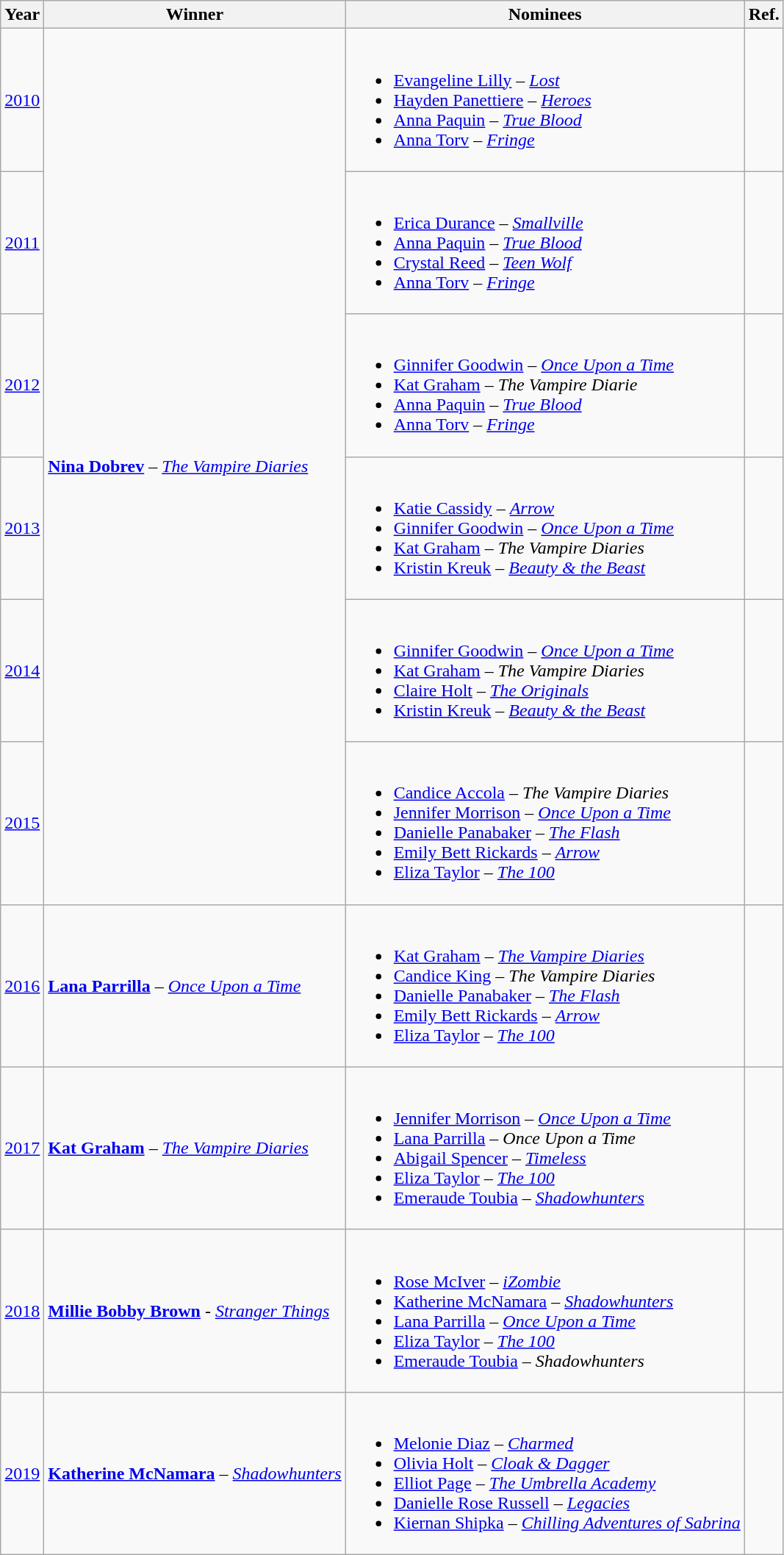<table class="wikitable">
<tr>
<th>Year</th>
<th>Winner</th>
<th>Nominees</th>
<th>Ref.</th>
</tr>
<tr>
<td align="center"><a href='#'>2010</a></td>
<td rowspan=6><strong><a href='#'>Nina Dobrev</a></strong> – <em><a href='#'>The Vampire Diaries</a></em></td>
<td><br><ul><li><a href='#'>Evangeline Lilly</a> – <em><a href='#'>Lost</a></em></li><li><a href='#'>Hayden Panettiere</a> – <em><a href='#'>Heroes</a></em></li><li><a href='#'>Anna Paquin</a> – <em><a href='#'>True Blood</a></em></li><li><a href='#'>Anna Torv</a> – <em><a href='#'>Fringe</a></em></li></ul></td>
<td align="center"></td>
</tr>
<tr>
<td align="center"><a href='#'>2011</a></td>
<td><br><ul><li><a href='#'>Erica Durance</a> – <em><a href='#'>Smallville</a></em></li><li><a href='#'>Anna Paquin</a> – <em><a href='#'>True Blood</a></em></li><li><a href='#'>Crystal Reed</a> – <em><a href='#'>Teen Wolf</a></em></li><li><a href='#'>Anna Torv</a> – <em><a href='#'>Fringe</a></em></li></ul></td>
<td align="center"></td>
</tr>
<tr>
<td align="center"><a href='#'>2012</a></td>
<td><br><ul><li><a href='#'>Ginnifer Goodwin</a> – <em><a href='#'>Once Upon a Time</a></em></li><li><a href='#'>Kat Graham</a> – <em>The Vampire Diarie</em></li><li><a href='#'>Anna Paquin</a> – <em><a href='#'>True Blood</a></em></li><li><a href='#'>Anna Torv</a> – <em><a href='#'>Fringe</a></em></li></ul></td>
<td align="center"></td>
</tr>
<tr>
<td align="center"><a href='#'>2013</a></td>
<td><br><ul><li><a href='#'>Katie Cassidy</a> – <em><a href='#'>Arrow</a></em></li><li><a href='#'>Ginnifer Goodwin</a> – <em><a href='#'>Once Upon a Time</a></em></li><li><a href='#'>Kat Graham</a> – <em>The Vampire Diaries</em></li><li><a href='#'>Kristin Kreuk</a> – <em><a href='#'>Beauty & the Beast</a></em></li></ul></td>
<td align="center"></td>
</tr>
<tr>
<td align="center"><a href='#'>2014</a></td>
<td><br><ul><li><a href='#'>Ginnifer Goodwin</a> – <em><a href='#'>Once Upon a Time</a></em></li><li><a href='#'>Kat Graham</a> – <em>The Vampire Diaries</em></li><li><a href='#'>Claire Holt</a> – <em><a href='#'>The Originals</a></em></li><li><a href='#'>Kristin Kreuk</a> – <em><a href='#'>Beauty & the Beast</a></em></li></ul></td>
<td align="center"></td>
</tr>
<tr>
<td align="center"><a href='#'>2015</a></td>
<td><br><ul><li><a href='#'>Candice Accola</a> – <em>The Vampire Diaries</em></li><li><a href='#'>Jennifer Morrison</a> – <em><a href='#'>Once Upon a Time</a></em></li><li><a href='#'>Danielle Panabaker</a> – <em><a href='#'>The Flash</a></em></li><li><a href='#'>Emily Bett Rickards</a> – <em><a href='#'>Arrow</a></em></li><li><a href='#'>Eliza Taylor</a> – <em><a href='#'>The 100</a></em></li></ul></td>
<td align="center"></td>
</tr>
<tr>
<td align="center"><a href='#'>2016</a></td>
<td><strong><a href='#'>Lana Parrilla</a></strong> – <em><a href='#'>Once Upon a Time</a></em></td>
<td><br><ul><li><a href='#'>Kat Graham</a> – <em><a href='#'>The Vampire Diaries</a></em></li><li><a href='#'>Candice King</a> – <em>The Vampire Diaries</em></li><li><a href='#'>Danielle Panabaker</a> – <em><a href='#'>The Flash</a></em></li><li><a href='#'>Emily Bett Rickards</a> – <em><a href='#'>Arrow</a></em></li><li><a href='#'>Eliza Taylor</a> – <em><a href='#'>The 100</a></em></li></ul></td>
<td align="center"></td>
</tr>
<tr>
<td align="center"><a href='#'>2017</a></td>
<td><strong><a href='#'>Kat Graham</a></strong> – <em><a href='#'>The Vampire Diaries</a></em></td>
<td><br><ul><li><a href='#'>Jennifer Morrison</a> – <em><a href='#'>Once Upon a Time</a></em></li><li><a href='#'>Lana Parrilla</a> – <em>Once Upon a Time</em></li><li><a href='#'>Abigail Spencer</a> – <em><a href='#'>Timeless</a></em></li><li><a href='#'>Eliza Taylor</a> – <em><a href='#'>The 100</a></em></li><li><a href='#'>Emeraude Toubia</a> – <em><a href='#'>Shadowhunters</a></em></li></ul></td>
<td align="center"></td>
</tr>
<tr>
<td align="center"><a href='#'>2018</a></td>
<td><strong><a href='#'>Millie Bobby Brown</a></strong> - <em><a href='#'>Stranger Things</a></em></td>
<td><br><ul><li><a href='#'>Rose McIver</a> – <em><a href='#'>iZombie</a></em></li><li><a href='#'>Katherine McNamara</a> – <em><a href='#'>Shadowhunters</a></em></li><li><a href='#'>Lana Parrilla</a> – <em><a href='#'>Once Upon a Time</a></em></li><li><a href='#'>Eliza Taylor</a> – <em><a href='#'>The 100</a></em></li><li><a href='#'>Emeraude Toubia</a> – <em>Shadowhunters</em></li></ul></td>
<td align="center"></td>
</tr>
<tr>
<td align="center"><a href='#'>2019</a></td>
<td><strong><a href='#'>Katherine McNamara</a></strong> – <em><a href='#'>Shadowhunters</a></em></td>
<td><br><ul><li><a href='#'>Melonie Diaz</a> – <a href='#'><em>Charmed</em></a></li><li><a href='#'>Olivia Holt</a> – <a href='#'><em>Cloak & Dagger</em></a></li><li><a href='#'>Elliot Page</a> – <a href='#'><em>The Umbrella Academy</em></a></li><li><a href='#'>Danielle Rose Russell</a> – <a href='#'><em>Legacies</em></a></li><li><a href='#'>Kiernan Shipka</a> – <a href='#'><em>Chilling Adventures of Sabrina</em></a></li></ul></td>
<td align="center"></td>
</tr>
</table>
